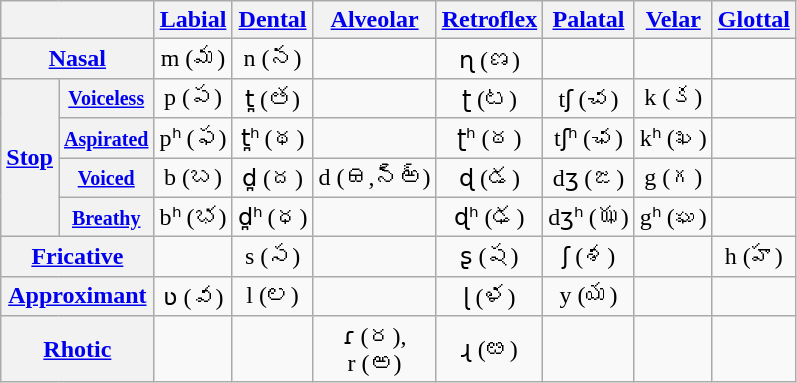<table class="wikitable" style="text-align:center">
<tr>
<th colspan="2"></th>
<th><a href='#'>Labial</a></th>
<th><a href='#'>Dental</a></th>
<th><a href='#'>Alveolar</a></th>
<th><a href='#'>Retroflex</a></th>
<th><a href='#'>Palatal</a></th>
<th><a href='#'>Velar</a></th>
<th><a href='#'>Glottal</a></th>
</tr>
<tr>
<th colspan="2"><a href='#'>Nasal</a></th>
<td>m (మ)</td>
<td>n (న)</td>
<td></td>
<td>ɳ (ణ)</td>
<td></td>
<td></td>
<td></td>
</tr>
<tr>
<th rowspan="4"><a href='#'>Stop</a></th>
<th><small><a href='#'>Voiceless</a></small></th>
<td>p (ప)</td>
<td>t̪ (త)</td>
<td></td>
<td>ʈ (ట)</td>
<td>tʃ (చ)</td>
<td>k (క)</td>
<td></td>
</tr>
<tr>
<th><a href='#'><small>Aspirated</small></a></th>
<td>pʰ (ఫ)</td>
<td>t̪ʰ (థ)</td>
<td></td>
<td>ʈʰ (ఠ)</td>
<td>tʃʰ (ఛ)</td>
<td>kʰ (ఖ)</td>
<td></td>
</tr>
<tr>
<th><a href='#'><small>Voiced</small></a></th>
<td>b (బ)</td>
<td>d̪ (ద)</td>
<td>d (ౚ,న్ఱ్)</td>
<td>ɖ (డ)</td>
<td>dʒ (జ)</td>
<td>g (గ)</td>
<td></td>
</tr>
<tr>
<th><small><a href='#'>Breathy</a></small></th>
<td>bʰ (భ)</td>
<td>d̪ʰ (ధ)</td>
<td></td>
<td>ɖʰ (ఢ)</td>
<td>dʒʰ (ఝ)</td>
<td>gʰ (ఘ)</td>
<td></td>
</tr>
<tr>
<th colspan="2"><a href='#'>Fricative</a></th>
<td></td>
<td>s (స)</td>
<td></td>
<td>ʂ (ష)</td>
<td>ʃ (శ)</td>
<td></td>
<td>h (హ)</td>
</tr>
<tr>
<th colspan="2"><a href='#'>Approximant</a></th>
<td>ʋ (వ)</td>
<td>l (ల)</td>
<td></td>
<td>ɭ (ళ)</td>
<td>y (య)</td>
<td></td>
<td></td>
</tr>
<tr>
<th colspan="2"><a href='#'>Rhotic</a></th>
<td></td>
<td></td>
<td>ɾ (ర),<br>r (ఱ)</td>
<td>ɻ (ఴ)</td>
<td></td>
<td></td>
<td></td>
</tr>
</table>
